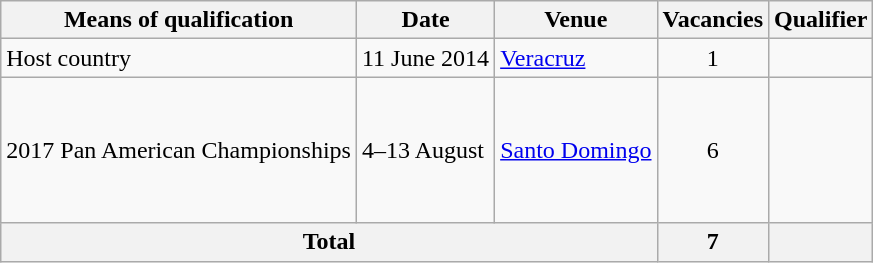<table class="wikitable">
<tr>
<th>Means of qualification</th>
<th>Date</th>
<th>Venue</th>
<th>Vacancies</th>
<th>Qualifier</th>
</tr>
<tr>
<td>Host country</td>
<td>11 June 2014</td>
<td> <a href='#'>Veracruz</a></td>
<td align="center">1</td>
<td></td>
</tr>
<tr>
<td>2017 Pan American Championships</td>
<td>4–13 August</td>
<td> <a href='#'>Santo Domingo</a></td>
<td align="center">6</td>
<td><br><br><br><br><br></td>
</tr>
<tr>
<th colspan="3">Total</th>
<th align="center">7</th>
<th></th>
</tr>
</table>
